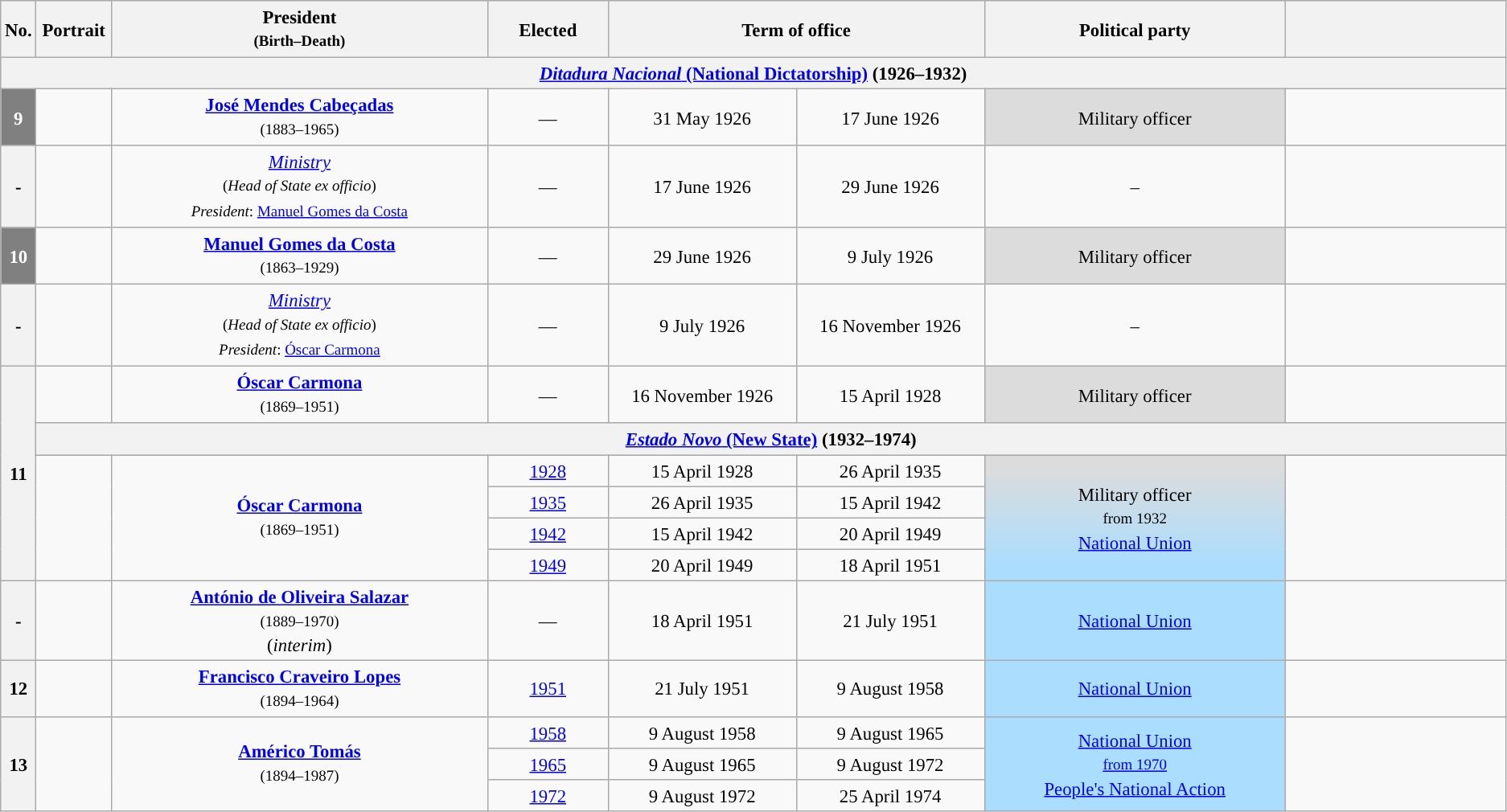<table class="wikitable" style="text-align:center; font-size:95%; width=100%; line-height:19px;">
<tr>
<th width=1%>No.</th>
<th width="5%">Portrait</th>
<th width="25%">President<br><small>(Birth–Death)</small></th>
<th width=8%>Elected</th>
<th colspan="2" width=25%>Term of office</th>
<th width=20%>Political party</th>
<th scope="col"></th>
</tr>
<tr style="background:#cccccc">
<th colspan=8><a href='#'><em>Ditadura Nacional</em> (National Dictatorship)</a> (1926–1932)</th>
</tr>
<tr>
<th style="background:gray; color:white;">9</th>
<td></td>
<td><strong><a href='#'>José Mendes Cabeçadas</a></strong><br><small>(1883–1965)</small></td>
<td>—</td>
<td>31 May 1926</td>
<td>17 June 1926</td>
<td bgcolor=#DCDCDC>Military officer</td>
<td></td>
</tr>
<tr>
<th>-</th>
<td></td>
<td><em><a href='#'>Ministry</a></em><br><small>(<em>Head of State ex officio</em>)<br><em>President</em>: <a href='#'>Manuel Gomes da Costa</a></small></td>
<td>—</td>
<td>17 June 1926</td>
<td>29 June 1926</td>
<td>–</td>
<td></td>
</tr>
<tr>
<th style="background:gray; color:white;">10</th>
<td></td>
<td><strong><a href='#'>Manuel Gomes da Costa</a></strong><br><small>(1863–1929)</small></td>
<td>—</td>
<td>29 June 1926</td>
<td>9 July 1926</td>
<td bgcolor=#DCDCDC>Military officer</td>
<td></td>
</tr>
<tr>
<th>-</th>
<td></td>
<td><em><a href='#'>Ministry</a></em><br><small>(<em>Head of State ex officio</em>)<br><em>President</em>: <a href='#'>Óscar Carmona</a></small></td>
<td>—</td>
<td>9 July 1926</td>
<td>16 November 1926</td>
<td>–</td>
<td></td>
</tr>
<tr>
<th rowspan="6" style="background: linear-gradient(gray 59%, ">11</th>
<td></td>
<td><strong><a href='#'>Óscar Carmona</a></strong><br><small>(1869–1951)</small></td>
<td>—</td>
<td>16 November 1926</td>
<td>15 April 1928</td>
<td bgcolor=#DCDCDC>Military officer</td>
<td></td>
</tr>
<tr style="background:#cccccc">
<th colspan=8><a href='#'><em>Estado Novo</em> (New State)</a> (1932–1974)</th>
</tr>
<tr>
<td rowspan="4"></td>
<td rowspan="4"><strong><a href='#'>Óscar Carmona</a></strong><br><small>(1869–1951)</small></td>
<td><a href='#'>1928</a></td>
<td>15 April 1928</td>
<td>26 April 1935</td>
<td rowspan=4 style="background: linear-gradient(#DCDCDC 10%, #AADDFF 90%); color:black;">Military officer<br><small>from 1932</small><br><a href='#'>National Union</a></td>
<td rowspan="4"></td>
</tr>
<tr>
<td><a href='#'>1935</a></td>
<td>26 April 1935</td>
<td>15 April 1942</td>
</tr>
<tr>
<td><a href='#'>1942</a></td>
<td>15 April 1942</td>
<td>20 April 1949</td>
</tr>
<tr>
<td><a href='#'>1949</a></td>
<td>20 April 1949</td>
<td>18 April 1951</td>
</tr>
<tr>
<th style="background:">-</th>
<td></td>
<td><strong><a href='#'>António de Oliveira Salazar</a></strong><br><small>(1889–1970)</small><br>(<em>interim</em>)</td>
<td>—</td>
<td>18 April 1951</td>
<td>21 July 1951</td>
<td style="background:#adf"><a href='#'>National Union</a></td>
<td></td>
</tr>
<tr>
<th style="background:">12</th>
<td></td>
<td><strong><a href='#'>Francisco Craveiro Lopes</a></strong><br><small>(1894–1964)</small></td>
<td><a href='#'>1951</a></td>
<td>21 July 1951</td>
<td>9 August 1958</td>
<td style="background:#adf"><a href='#'>National Union</a></td>
<td></td>
</tr>
<tr>
<th rowspan=3 style="background:">13</th>
<td rowspan="3"></td>
<td rowspan="3"><strong><a href='#'>Américo Tomás</a></strong><br><small>(1894–1987)</small></td>
<td><a href='#'>1958</a></td>
<td>9 August 1958</td>
<td>9 August 1965</td>
<td rowspan=3 style="background:#adf"><a href='#'>National Union<br><small>from 1970</small><br>People's National Action</a></td>
<td rowspan="3"></td>
</tr>
<tr>
<td><a href='#'>1965</a></td>
<td>9 August 1965</td>
<td>9 August 1972</td>
</tr>
<tr>
<td><a href='#'>1972</a></td>
<td>9 August 1972</td>
<td>25 April 1974</td>
</tr>
</table>
